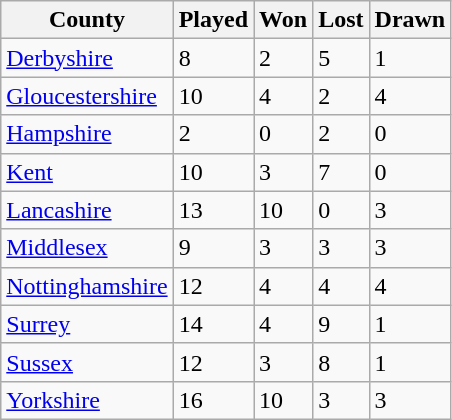<table class="wikitable sortable">
<tr>
<th>County</th>
<th>Played</th>
<th>Won</th>
<th>Lost</th>
<th>Drawn</th>
</tr>
<tr>
<td><a href='#'>Derbyshire</a></td>
<td>8</td>
<td>2</td>
<td>5</td>
<td>1</td>
</tr>
<tr>
<td><a href='#'>Gloucestershire</a></td>
<td>10</td>
<td>4</td>
<td>2</td>
<td>4</td>
</tr>
<tr>
<td><a href='#'>Hampshire</a></td>
<td>2</td>
<td>0</td>
<td>2</td>
<td>0</td>
</tr>
<tr>
<td><a href='#'>Kent</a></td>
<td>10</td>
<td>3</td>
<td>7</td>
<td>0</td>
</tr>
<tr>
<td><a href='#'>Lancashire</a></td>
<td>13</td>
<td>10</td>
<td>0</td>
<td>3</td>
</tr>
<tr>
<td><a href='#'>Middlesex</a></td>
<td>9</td>
<td>3</td>
<td>3</td>
<td>3</td>
</tr>
<tr>
<td><a href='#'>Nottinghamshire</a></td>
<td>12</td>
<td>4</td>
<td>4</td>
<td>4</td>
</tr>
<tr>
<td><a href='#'>Surrey</a></td>
<td>14</td>
<td>4</td>
<td>9</td>
<td>1</td>
</tr>
<tr>
<td><a href='#'>Sussex</a></td>
<td>12</td>
<td>3</td>
<td>8</td>
<td>1</td>
</tr>
<tr>
<td><a href='#'>Yorkshire</a></td>
<td>16</td>
<td>10</td>
<td>3</td>
<td>3</td>
</tr>
</table>
